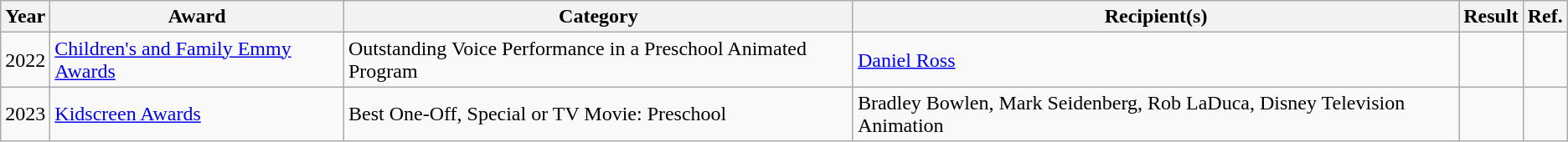<table class="wikitable">
<tr>
<th scope="col">Year</th>
<th scope="col">Award</th>
<th scope="col">Category</th>
<th scope="col">Recipient(s)</th>
<th scope="col">Result</th>
<th>Ref.</th>
</tr>
<tr>
<td>2022</td>
<td scope="row"><a href='#'>Children's and Family Emmy Awards</a></td>
<td>Outstanding Voice Performance in a Preschool Animated Program</td>
<td><a href='#'>Daniel Ross</a></td>
<td></td>
<td style="text-align:center;"></td>
</tr>
<tr>
<td>2023</td>
<td><a href='#'>Kidscreen Awards</a></td>
<td>Best One-Off, Special or TV Movie: Preschool</td>
<td>Bradley Bowlen, Mark Seidenberg, Rob LaDuca, Disney Television Animation</td>
<td></td>
<td style="text-align:center;"></td>
</tr>
</table>
